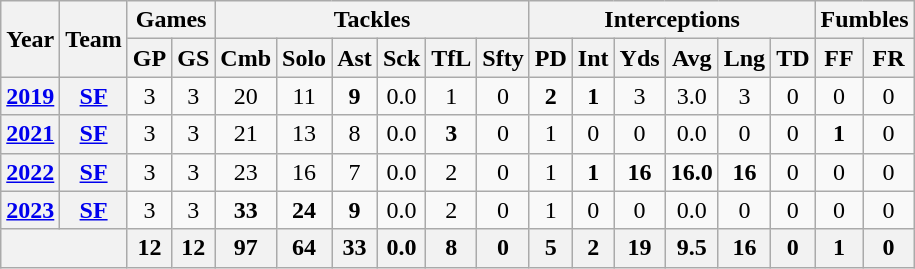<table class="wikitable" style="text-align:center;">
<tr>
<th rowspan="2">Year</th>
<th rowspan="2">Team</th>
<th colspan="2">Games</th>
<th colspan="6">Tackles</th>
<th colspan="6">Interceptions</th>
<th colspan="2">Fumbles</th>
</tr>
<tr>
<th>GP</th>
<th>GS</th>
<th>Cmb</th>
<th>Solo</th>
<th>Ast</th>
<th>Sck</th>
<th>TfL</th>
<th>Sfty</th>
<th>PD</th>
<th>Int</th>
<th>Yds</th>
<th>Avg</th>
<th>Lng</th>
<th>TD</th>
<th>FF</th>
<th>FR</th>
</tr>
<tr>
<th><a href='#'>2019</a></th>
<th><a href='#'>SF</a></th>
<td>3</td>
<td>3</td>
<td>20</td>
<td>11</td>
<td><strong>9</strong></td>
<td>0.0</td>
<td>1</td>
<td>0</td>
<td><strong>2</strong></td>
<td><strong>1</strong></td>
<td>3</td>
<td>3.0</td>
<td>3</td>
<td>0</td>
<td>0</td>
<td>0</td>
</tr>
<tr>
<th><a href='#'>2021</a></th>
<th><a href='#'>SF</a></th>
<td>3</td>
<td>3</td>
<td>21</td>
<td>13</td>
<td>8</td>
<td>0.0</td>
<td><strong>3</strong></td>
<td>0</td>
<td>1</td>
<td>0</td>
<td>0</td>
<td>0.0</td>
<td>0</td>
<td>0</td>
<td><strong>1</strong></td>
<td>0</td>
</tr>
<tr>
<th><a href='#'>2022</a></th>
<th><a href='#'>SF</a></th>
<td>3</td>
<td>3</td>
<td>23</td>
<td>16</td>
<td>7</td>
<td>0.0</td>
<td>2</td>
<td>0</td>
<td>1</td>
<td><strong>1</strong></td>
<td><strong>16</strong></td>
<td><strong>16.0</strong></td>
<td><strong>16</strong></td>
<td>0</td>
<td>0</td>
<td>0</td>
</tr>
<tr>
<th><a href='#'>2023</a></th>
<th><a href='#'>SF</a></th>
<td>3</td>
<td>3</td>
<td><strong>33</strong></td>
<td><strong>24</strong></td>
<td><strong>9</strong></td>
<td>0.0</td>
<td>2</td>
<td>0</td>
<td>1</td>
<td>0</td>
<td>0</td>
<td>0.0</td>
<td>0</td>
<td>0</td>
<td>0</td>
<td>0</td>
</tr>
<tr>
<th colspan="2"></th>
<th>12</th>
<th>12</th>
<th>97</th>
<th>64</th>
<th>33</th>
<th>0.0</th>
<th>8</th>
<th>0</th>
<th>5</th>
<th>2</th>
<th>19</th>
<th>9.5</th>
<th>16</th>
<th>0</th>
<th>1</th>
<th>0</th>
</tr>
</table>
